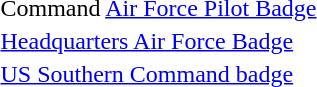<table>
<tr>
<td></td>
<td>Command <a href='#'>Air Force Pilot Badge</a></td>
</tr>
<tr>
<td></td>
<td><a href='#'>Headquarters Air Force Badge</a></td>
</tr>
<tr>
<td></td>
<td><a href='#'>US Southern Command badge</a></td>
</tr>
<tr>
</tr>
</table>
